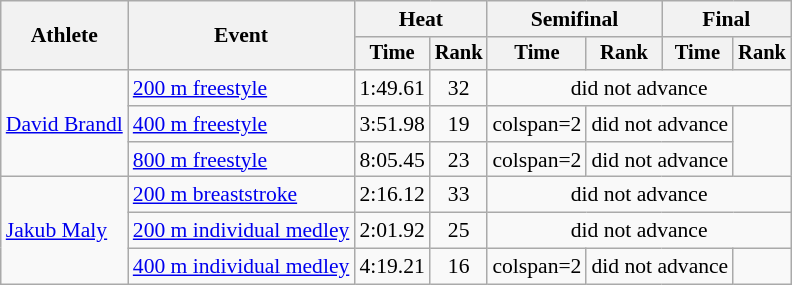<table class=wikitable style="font-size:90%">
<tr>
<th rowspan="2">Athlete</th>
<th rowspan="2">Event</th>
<th colspan="2">Heat</th>
<th colspan="2">Semifinal</th>
<th colspan="2">Final</th>
</tr>
<tr style="font-size:95%">
<th>Time</th>
<th>Rank</th>
<th>Time</th>
<th>Rank</th>
<th>Time</th>
<th>Rank</th>
</tr>
<tr align=center>
<td align=left rowspan=3><a href='#'>David Brandl</a></td>
<td align=left><a href='#'>200 m freestyle</a></td>
<td>1:49.61</td>
<td>32</td>
<td colspan=4>did not advance</td>
</tr>
<tr align=center>
<td align=left><a href='#'>400 m freestyle</a></td>
<td>3:51.98</td>
<td>19</td>
<td>colspan=2 </td>
<td colspan=2>did not advance</td>
</tr>
<tr align=center>
<td align=left><a href='#'>800 m freestyle</a></td>
<td>8:05.45</td>
<td>23</td>
<td>colspan=2 </td>
<td colspan=2>did not advance</td>
</tr>
<tr align=center>
<td align=left rowspan=3><a href='#'>Jakub Maly</a></td>
<td align=left><a href='#'>200 m breaststroke</a></td>
<td>2:16.12</td>
<td>33</td>
<td colspan=4>did not advance</td>
</tr>
<tr align=center>
<td align=left><a href='#'>200 m individual medley</a></td>
<td>2:01.92</td>
<td>25</td>
<td colspan=4>did not advance</td>
</tr>
<tr align=center>
<td align=left><a href='#'>400 m individual medley</a></td>
<td>4:19.21</td>
<td>16</td>
<td>colspan=2 </td>
<td colspan=2>did not advance</td>
</tr>
</table>
